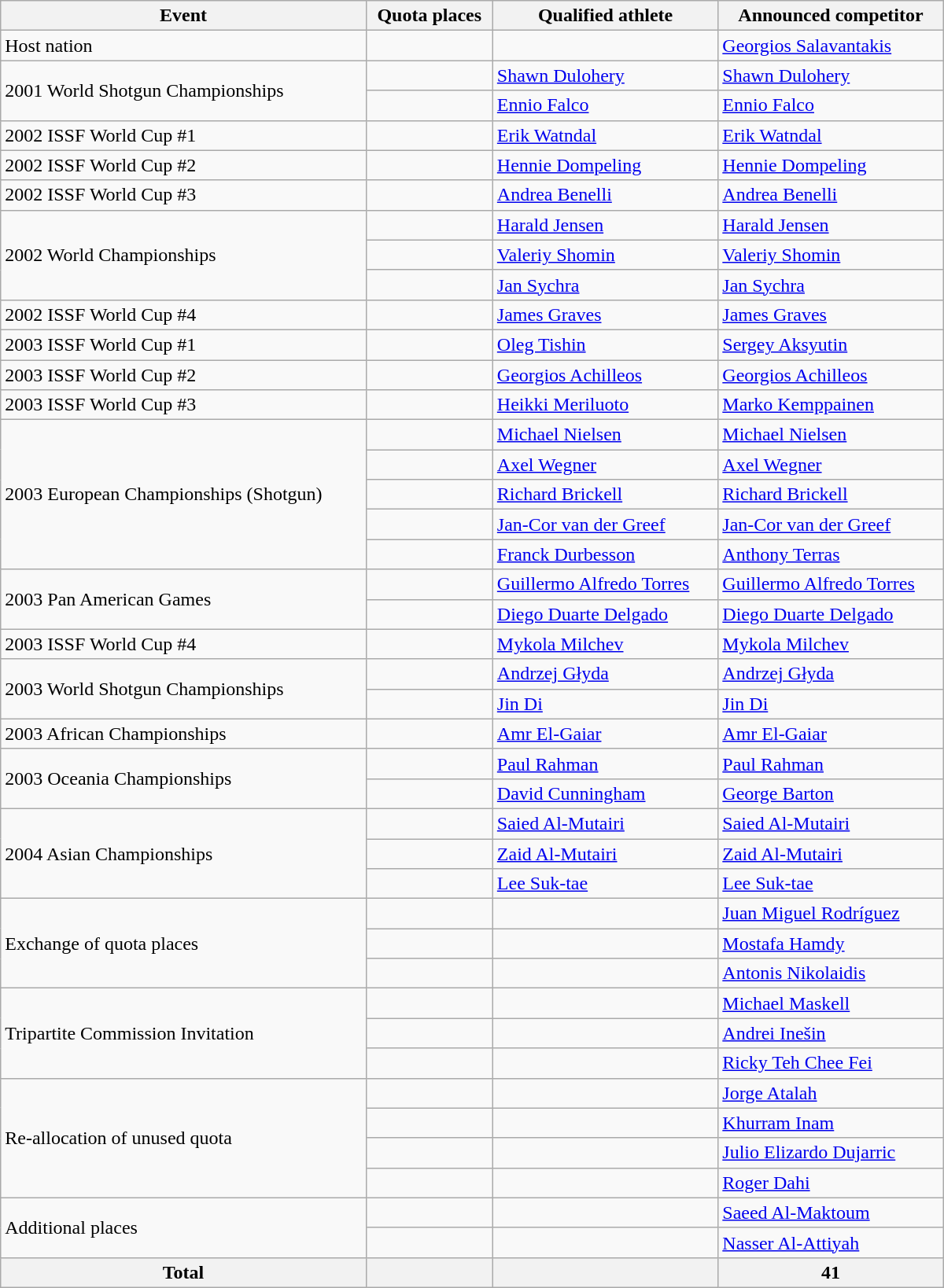<table class=wikitable style="text-align:left" width=800>
<tr>
<th>Event</th>
<th>Quota places</th>
<th>Qualified athlete</th>
<th>Announced competitor</th>
</tr>
<tr>
<td>Host nation</td>
<td></td>
<td></td>
<td><a href='#'>Georgios Salavantakis</a></td>
</tr>
<tr>
<td rowspan=2>2001 World Shotgun Championships</td>
<td></td>
<td><a href='#'>Shawn Dulohery</a></td>
<td><a href='#'>Shawn Dulohery</a></td>
</tr>
<tr>
<td></td>
<td><a href='#'>Ennio Falco</a></td>
<td><a href='#'>Ennio Falco</a></td>
</tr>
<tr>
<td>2002 ISSF World Cup #1</td>
<td></td>
<td><a href='#'>Erik Watndal</a></td>
<td><a href='#'>Erik Watndal</a></td>
</tr>
<tr>
<td>2002 ISSF World Cup #2</td>
<td></td>
<td><a href='#'>Hennie Dompeling</a></td>
<td><a href='#'>Hennie Dompeling</a></td>
</tr>
<tr>
<td>2002 ISSF World Cup #3</td>
<td></td>
<td><a href='#'>Andrea Benelli</a></td>
<td><a href='#'>Andrea Benelli</a></td>
</tr>
<tr>
<td rowspan=3>2002 World Championships</td>
<td></td>
<td><a href='#'>Harald Jensen</a></td>
<td><a href='#'>Harald Jensen</a></td>
</tr>
<tr>
<td></td>
<td><a href='#'>Valeriy Shomin</a></td>
<td><a href='#'>Valeriy Shomin</a></td>
</tr>
<tr>
<td></td>
<td><a href='#'>Jan Sychra</a></td>
<td><a href='#'>Jan Sychra</a></td>
</tr>
<tr>
<td>2002 ISSF World Cup #4</td>
<td></td>
<td><a href='#'>James Graves</a></td>
<td><a href='#'>James Graves</a></td>
</tr>
<tr>
<td>2003 ISSF World Cup #1</td>
<td></td>
<td><a href='#'>Oleg Tishin</a></td>
<td><a href='#'>Sergey Aksyutin</a></td>
</tr>
<tr>
<td>2003 ISSF World Cup #2</td>
<td></td>
<td><a href='#'>Georgios Achilleos</a></td>
<td><a href='#'>Georgios Achilleos</a></td>
</tr>
<tr>
<td>2003 ISSF World Cup #3</td>
<td></td>
<td><a href='#'>Heikki Meriluoto</a></td>
<td><a href='#'>Marko Kemppainen</a></td>
</tr>
<tr>
<td rowspan=5>2003 European Championships (Shotgun)</td>
<td></td>
<td><a href='#'>Michael Nielsen</a></td>
<td><a href='#'>Michael Nielsen</a></td>
</tr>
<tr>
<td></td>
<td><a href='#'>Axel Wegner</a></td>
<td><a href='#'>Axel Wegner</a></td>
</tr>
<tr>
<td></td>
<td><a href='#'>Richard Brickell</a></td>
<td><a href='#'>Richard Brickell</a></td>
</tr>
<tr>
<td></td>
<td><a href='#'>Jan-Cor van der Greef</a></td>
<td><a href='#'>Jan-Cor van der Greef</a></td>
</tr>
<tr>
<td></td>
<td><a href='#'>Franck Durbesson</a></td>
<td><a href='#'>Anthony Terras</a></td>
</tr>
<tr>
<td rowspan=2>2003 Pan American Games</td>
<td></td>
<td><a href='#'>Guillermo Alfredo Torres</a></td>
<td><a href='#'>Guillermo Alfredo Torres</a></td>
</tr>
<tr>
<td></td>
<td><a href='#'>Diego Duarte Delgado</a></td>
<td><a href='#'>Diego Duarte Delgado</a></td>
</tr>
<tr>
<td>2003 ISSF World Cup #4</td>
<td></td>
<td><a href='#'>Mykola Milchev</a></td>
<td><a href='#'>Mykola Milchev</a></td>
</tr>
<tr>
<td rowspan=2>2003 World Shotgun Championships</td>
<td></td>
<td><a href='#'>Andrzej Głyda</a></td>
<td><a href='#'>Andrzej Głyda</a></td>
</tr>
<tr>
<td></td>
<td><a href='#'>Jin Di</a></td>
<td><a href='#'>Jin Di</a></td>
</tr>
<tr>
<td>2003 African Championships</td>
<td></td>
<td><a href='#'>Amr El-Gaiar</a></td>
<td><a href='#'>Amr El-Gaiar</a></td>
</tr>
<tr>
<td rowspan=2>2003 Oceania Championships</td>
<td></td>
<td><a href='#'>Paul Rahman</a></td>
<td><a href='#'>Paul Rahman</a></td>
</tr>
<tr>
<td></td>
<td><a href='#'>David Cunningham</a></td>
<td><a href='#'>George Barton</a></td>
</tr>
<tr>
<td rowspan=3>2004 Asian Championships</td>
<td></td>
<td><a href='#'>Saied Al-Mutairi</a></td>
<td><a href='#'>Saied Al-Mutairi</a></td>
</tr>
<tr>
<td></td>
<td><a href='#'>Zaid Al-Mutairi</a></td>
<td><a href='#'>Zaid Al-Mutairi</a></td>
</tr>
<tr>
<td></td>
<td><a href='#'>Lee Suk-tae</a></td>
<td><a href='#'>Lee Suk-tae</a></td>
</tr>
<tr>
<td rowspan=3>Exchange of quota places</td>
<td></td>
<td></td>
<td><a href='#'>Juan Miguel Rodríguez</a></td>
</tr>
<tr>
<td></td>
<td></td>
<td><a href='#'>Mostafa Hamdy</a></td>
</tr>
<tr>
<td></td>
<td></td>
<td><a href='#'>Antonis Nikolaidis</a></td>
</tr>
<tr>
<td rowspan=3>Tripartite Commission Invitation</td>
<td></td>
<td></td>
<td><a href='#'>Michael Maskell</a></td>
</tr>
<tr>
<td></td>
<td></td>
<td><a href='#'>Andrei Inešin</a></td>
</tr>
<tr>
<td></td>
<td></td>
<td><a href='#'>Ricky Teh Chee Fei</a></td>
</tr>
<tr>
<td rowspan=4>Re-allocation of unused quota</td>
<td></td>
<td></td>
<td><a href='#'>Jorge Atalah</a></td>
</tr>
<tr>
<td></td>
<td></td>
<td><a href='#'>Khurram Inam</a></td>
</tr>
<tr>
<td></td>
<td></td>
<td><a href='#'>Julio Elizardo Dujarric</a></td>
</tr>
<tr>
<td></td>
<td></td>
<td><a href='#'>Roger Dahi</a></td>
</tr>
<tr>
<td rowspan=2>Additional places</td>
<td></td>
<td></td>
<td><a href='#'>Saeed Al-Maktoum</a></td>
</tr>
<tr>
<td></td>
<td></td>
<td><a href='#'>Nasser Al-Attiyah</a></td>
</tr>
<tr>
<th>Total</th>
<th></th>
<th></th>
<th>41</th>
</tr>
</table>
